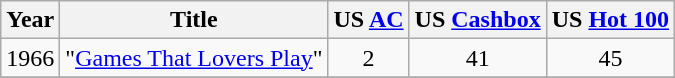<table class="wikitable">
<tr>
<th>Year</th>
<th>Title</th>
<th>US <a href='#'>AC</a></th>
<th>US <a href='#'>Cashbox</a></th>
<th>US <a href='#'>Hot 100</a></th>
</tr>
<tr>
<td>1966</td>
<td>"<a href='#'>Games That Lovers Play</a>"</td>
<td align="center">2</td>
<td align="center">41</td>
<td align="center">45</td>
</tr>
<tr>
</tr>
</table>
